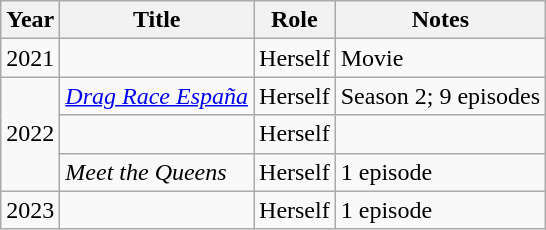<table class="wikitable">
<tr>
<th>Year</th>
<th>Title</th>
<th>Role</th>
<th>Notes</th>
</tr>
<tr>
<td>2021</td>
<td></td>
<td>Herself</td>
<td>Movie</td>
</tr>
<tr>
<td rowspan="3">2022</td>
<td><em><a href='#'>Drag Race España</a></em></td>
<td>Herself</td>
<td>Season 2; 9 episodes</td>
</tr>
<tr>
<td></td>
<td>Herself</td>
<td></td>
</tr>
<tr>
<td><em>Meet the Queens</em></td>
<td>Herself</td>
<td>1 episode</td>
</tr>
<tr>
<td>2023</td>
<td></td>
<td>Herself</td>
<td>1 episode</td>
</tr>
</table>
